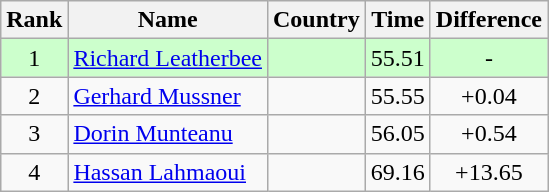<table class="wikitable sortable" style="text-align:center">
<tr>
<th>Rank</th>
<th>Name</th>
<th>Country</th>
<th>Time</th>
<th>Difference</th>
</tr>
<tr style="background:#cfc;">
<td>1</td>
<td align=left><a href='#'>Richard Leatherbee</a></td>
<td align=left></td>
<td>55.51</td>
<td>-</td>
</tr>
<tr>
<td>2</td>
<td align=left><a href='#'>Gerhard Mussner</a></td>
<td align=left></td>
<td>55.55</td>
<td>+0.04</td>
</tr>
<tr>
<td>3</td>
<td align=left><a href='#'>Dorin Munteanu</a></td>
<td align=left></td>
<td>56.05</td>
<td>+0.54</td>
</tr>
<tr>
<td>4</td>
<td align=left><a href='#'>Hassan Lahmaoui</a></td>
<td align=left></td>
<td>69.16</td>
<td>+13.65</td>
</tr>
</table>
